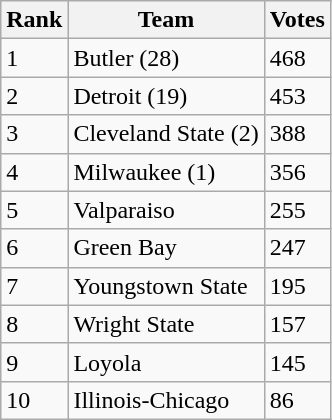<table class=wikitable>
<tr>
<th>Rank</th>
<th>Team</th>
<th>Votes</th>
</tr>
<tr>
<td>1</td>
<td>Butler (28)</td>
<td>468</td>
</tr>
<tr>
<td>2</td>
<td>Detroit (19)</td>
<td>453</td>
</tr>
<tr>
<td>3</td>
<td>Cleveland State (2)</td>
<td>388</td>
</tr>
<tr>
<td>4</td>
<td>Milwaukee (1)</td>
<td>356</td>
</tr>
<tr>
<td>5</td>
<td>Valparaiso</td>
<td>255</td>
</tr>
<tr>
<td>6</td>
<td>Green Bay</td>
<td>247</td>
</tr>
<tr>
<td>7</td>
<td>Youngstown State</td>
<td>195</td>
</tr>
<tr>
<td>8</td>
<td>Wright State</td>
<td>157</td>
</tr>
<tr>
<td>9</td>
<td>Loyola</td>
<td>145</td>
</tr>
<tr>
<td>10</td>
<td>Illinois-Chicago</td>
<td>86</td>
</tr>
</table>
